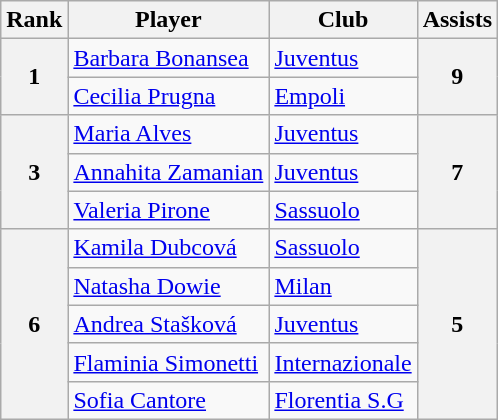<table class="wikitable" style="text-align:center">
<tr>
<th>Rank</th>
<th>Player</th>
<th>Club</th>
<th>Assists</th>
</tr>
<tr>
<th rowspan=2>1</th>
<td align="left"> <a href='#'>Barbara Bonansea</a></td>
<td align="left"><a href='#'>Juventus</a></td>
<th rowspan=2>9</th>
</tr>
<tr>
<td align="left"> <a href='#'>Cecilia Prugna</a></td>
<td align="left"><a href='#'>Empoli</a></td>
</tr>
<tr>
<th rowspan=3>3</th>
<td align="left"> <a href='#'>Maria Alves</a></td>
<td align="left"><a href='#'>Juventus</a></td>
<th rowspan=3>7</th>
</tr>
<tr>
<td align="left"> <a href='#'>Annahita Zamanian</a></td>
<td align="left"><a href='#'>Juventus</a></td>
</tr>
<tr>
<td align="left"> <a href='#'>Valeria Pirone</a></td>
<td align="left"><a href='#'>Sassuolo</a></td>
</tr>
<tr>
<th rowspan=5>6</th>
<td align="left"> <a href='#'>Kamila Dubcová</a></td>
<td align="left"><a href='#'>Sassuolo</a></td>
<th rowspan=5>5</th>
</tr>
<tr>
<td align="left"> <a href='#'>Natasha Dowie</a></td>
<td align="left"><a href='#'>Milan</a></td>
</tr>
<tr>
<td align="left"> <a href='#'>Andrea Stašková</a></td>
<td align="left"><a href='#'>Juventus</a></td>
</tr>
<tr>
<td align="left"> <a href='#'>Flaminia Simonetti</a></td>
<td align="left"><a href='#'>Internazionale</a></td>
</tr>
<tr>
<td align="left"> <a href='#'>Sofia Cantore</a></td>
<td align="left"><a href='#'>Florentia S.G</a></td>
</tr>
</table>
